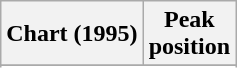<table class="wikitable sortable plainrowheaders" style="text-align:center">
<tr>
<th scope="col">Chart (1995)</th>
<th scope="col">Peak<br> position</th>
</tr>
<tr>
</tr>
<tr>
</tr>
<tr>
</tr>
</table>
